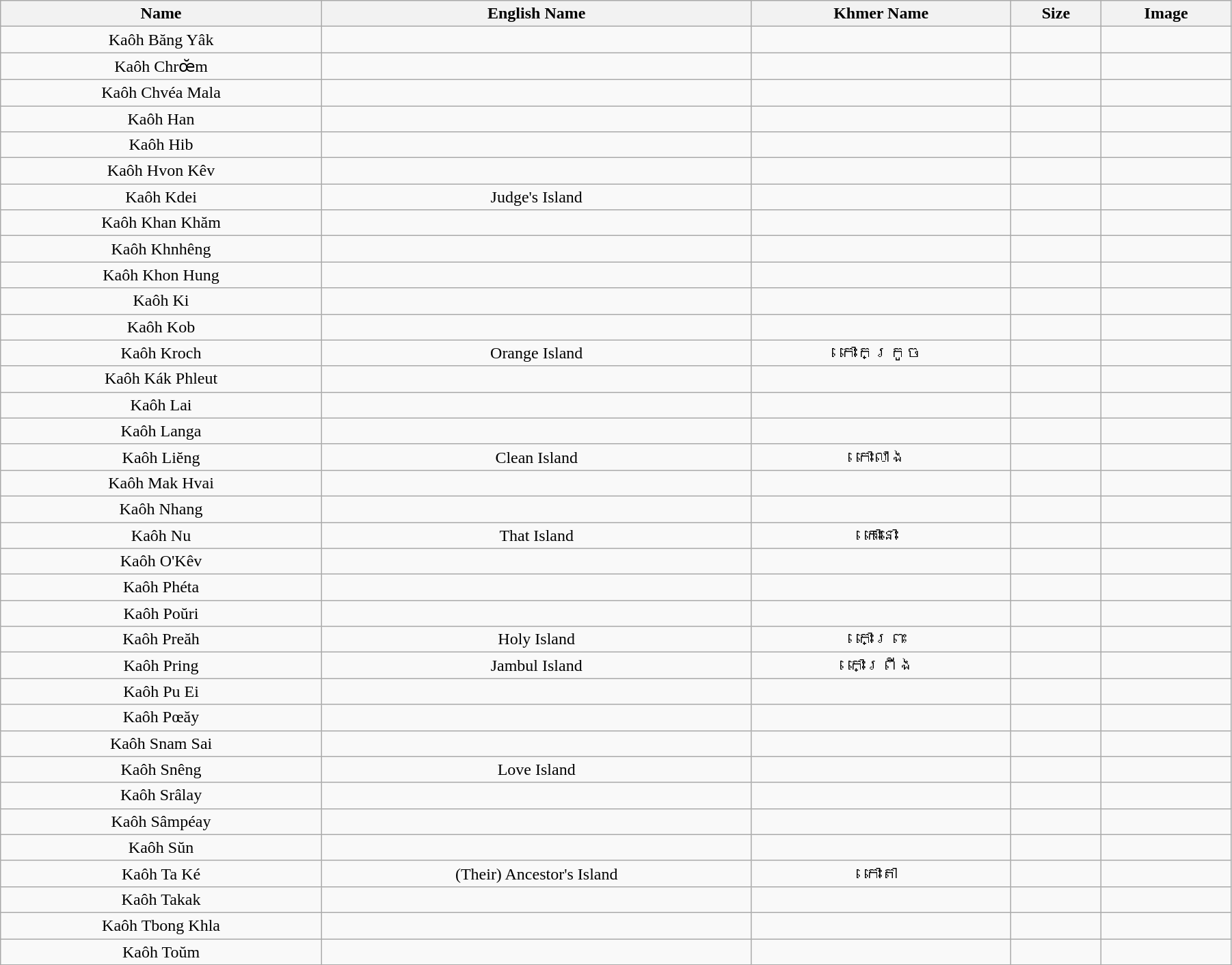<table class="wikitable sortable"  style="text-align:center; width:95%">
<tr>
<th>Name</th>
<th>English Name</th>
<th>Khmer Name</th>
<th>Size</th>
<th>Image</th>
</tr>
<tr>
<td>Kaôh Băng Yâk</td>
<td></td>
<td></td>
<td></td>
<td></td>
</tr>
<tr>
<td>Kaôh Chrœ̆m</td>
<td></td>
<td></td>
<td></td>
<td></td>
</tr>
<tr>
<td>Kaôh Chvéa Mala</td>
<td></td>
<td></td>
<td></td>
<td></td>
</tr>
<tr>
<td>Kaôh Han</td>
<td></td>
<td></td>
<td></td>
<td></td>
</tr>
<tr>
<td>Kaôh Hib</td>
<td></td>
<td></td>
<td></td>
<td></td>
</tr>
<tr>
<td>Kaôh Hvon Kêv</td>
<td></td>
<td></td>
<td></td>
<td></td>
</tr>
<tr>
<td>Kaôh Kdei</td>
<td>Judge's Island</td>
<td></td>
<td></td>
<td></td>
</tr>
<tr>
<td>Kaôh Khan Khăm</td>
<td></td>
<td></td>
<td></td>
<td></td>
</tr>
<tr>
<td>Kaôh Khnhêng</td>
<td></td>
<td></td>
<td></td>
<td></td>
</tr>
<tr>
<td>Kaôh Khon Hung</td>
<td></td>
<td></td>
<td></td>
<td></td>
</tr>
<tr>
<td>Kaôh Ki</td>
<td></td>
<td></td>
<td></td>
<td></td>
</tr>
<tr>
<td>Kaôh Kob</td>
<td></td>
<td></td>
<td></td>
<td></td>
</tr>
<tr>
<td>Kaôh Kroch</td>
<td>Orange Island</td>
<td>កោះកក្រូច</td>
<td></td>
<td></td>
</tr>
<tr>
<td>Kaôh Kák Phleut</td>
<td></td>
<td></td>
<td></td>
<td></td>
</tr>
<tr>
<td>Kaôh Lai</td>
<td></td>
<td></td>
<td></td>
<td></td>
</tr>
<tr>
<td>Kaôh Langa</td>
<td></td>
<td></td>
<td></td>
<td></td>
</tr>
<tr>
<td>Kaôh Liĕng</td>
<td>Clean Island</td>
<td>កោះលាង</td>
<td></td>
<td></td>
</tr>
<tr>
<td>Kaôh Mak Hvai</td>
<td></td>
<td></td>
<td></td>
<td></td>
</tr>
<tr>
<td>Kaôh Nhang</td>
<td></td>
<td></td>
<td></td>
<td></td>
</tr>
<tr>
<td>Kaôh Nu</td>
<td>That Island</td>
<td>កោះនោះ</td>
<td></td>
<td></td>
</tr>
<tr>
<td>Kaôh O'Kêv</td>
<td></td>
<td></td>
<td></td>
<td></td>
</tr>
<tr>
<td>Kaôh Phéta</td>
<td></td>
<td></td>
<td></td>
<td></td>
</tr>
<tr>
<td>Kaôh Poŭri</td>
<td></td>
<td></td>
<td></td>
<td></td>
</tr>
<tr>
<td>Kaôh Preăh</td>
<td>Holy Island</td>
<td>កោះព្រះ</td>
<td></td>
<td></td>
</tr>
<tr>
<td>Kaôh Pring</td>
<td>Jambul Island</td>
<td>កោះព្រីង</td>
<td></td>
<td></td>
</tr>
<tr>
<td>Kaôh Pu Ei</td>
<td></td>
<td></td>
<td></td>
<td></td>
</tr>
<tr>
<td>Kaôh Pœăy</td>
<td></td>
<td></td>
<td></td>
<td></td>
</tr>
<tr>
<td>Kaôh Snam Sai</td>
<td></td>
<td></td>
<td></td>
<td></td>
</tr>
<tr>
<td>Kaôh Snêng</td>
<td>Love Island</td>
<td></td>
<td></td>
<td></td>
</tr>
<tr>
<td>Kaôh Srâlay</td>
<td></td>
<td></td>
<td></td>
<td></td>
</tr>
<tr>
<td>Kaôh Sâmpéay</td>
<td></td>
<td></td>
<td></td>
<td></td>
</tr>
<tr>
<td>Kaôh Sŭn</td>
<td></td>
<td></td>
<td></td>
<td></td>
</tr>
<tr>
<td>Kaôh Ta Ké</td>
<td>(Their) Ancestor's Island</td>
<td>កោះតា</td>
<td></td>
<td></td>
</tr>
<tr>
<td>Kaôh Takak</td>
<td></td>
<td></td>
<td></td>
<td></td>
</tr>
<tr>
<td>Kaôh Tbong Khla</td>
<td></td>
<td></td>
<td></td>
<td></td>
</tr>
<tr>
<td>Kaôh Toŭm</td>
<td></td>
<td></td>
<td></td>
<td></td>
</tr>
</table>
